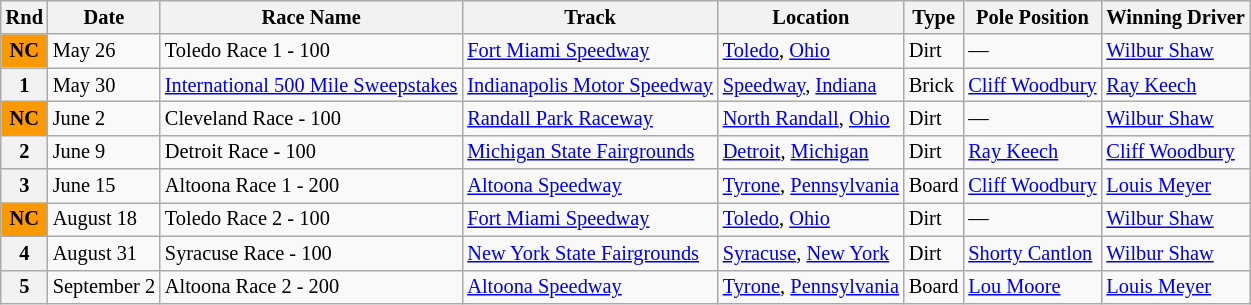<table class="wikitable" style="font-size:85%">
<tr>
<th>Rnd</th>
<th>Date</th>
<th>Race Name</th>
<th>Track</th>
<th>Location</th>
<th>Type</th>
<th>Pole Position</th>
<th>Winning Driver</th>
</tr>
<tr>
<th style="background:#fb9902; text-align:center;"><strong>NC</strong></th>
<td>May 26</td>
<td> Toledo Race 1 - 100</td>
<td><a href='#'>Fort Miami Speedway</a></td>
<td><a href='#'>Toledo</a>, <a href='#'>Ohio</a></td>
<td>Dirt</td>
<td>—</td>
<td> <a href='#'>Wilbur Shaw</a></td>
</tr>
<tr>
<th>1</th>
<td>May 30</td>
<td> <a href='#'>International 500 Mile Sweepstakes</a></td>
<td><a href='#'>Indianapolis Motor Speedway</a></td>
<td><a href='#'>Speedway</a>, <a href='#'>Indiana</a></td>
<td>Brick</td>
<td> <a href='#'>Cliff Woodbury</a></td>
<td> <a href='#'>Ray Keech</a></td>
</tr>
<tr>
<th style="background:#fb9902; text-align:center;"><strong>NC</strong></th>
<td>June 2</td>
<td> Cleveland Race - 100</td>
<td><a href='#'>Randall Park Raceway</a></td>
<td><a href='#'>North Randall</a>, <a href='#'>Ohio</a></td>
<td>Dirt</td>
<td>—</td>
<td> <a href='#'>Wilbur Shaw</a></td>
</tr>
<tr>
<th>2</th>
<td>June 9</td>
<td> Detroit Race - 100</td>
<td><a href='#'>Michigan State Fairgrounds</a></td>
<td><a href='#'>Detroit</a>, <a href='#'>Michigan</a></td>
<td>Dirt</td>
<td> <a href='#'>Ray Keech</a></td>
<td> <a href='#'>Cliff Woodbury</a></td>
</tr>
<tr>
<th>3</th>
<td>June 15</td>
<td> Altoona Race 1 - 200</td>
<td><a href='#'>Altoona Speedway</a></td>
<td><a href='#'>Tyrone</a>, <a href='#'>Pennsylvania</a></td>
<td>Board</td>
<td> <a href='#'>Cliff Woodbury</a></td>
<td> <a href='#'>Louis Meyer</a></td>
</tr>
<tr>
<th style="background:#fb9902; text-align:center;"><strong>NC</strong></th>
<td>August 18</td>
<td> Toledo Race 2 - 100</td>
<td><a href='#'>Fort Miami Speedway</a></td>
<td><a href='#'>Toledo</a>, <a href='#'>Ohio</a></td>
<td>Dirt</td>
<td>—</td>
<td> <a href='#'>Wilbur Shaw</a></td>
</tr>
<tr>
<th>4</th>
<td>August 31</td>
<td> Syracuse Race - 100</td>
<td><a href='#'>New York State Fairgrounds</a></td>
<td><a href='#'>Syracuse</a>, <a href='#'>New York</a></td>
<td>Dirt</td>
<td> <a href='#'>Shorty Cantlon</a></td>
<td> <a href='#'>Wilbur Shaw</a></td>
</tr>
<tr>
<th>5</th>
<td>September 2</td>
<td> Altoona Race 2 - 200</td>
<td><a href='#'>Altoona Speedway</a></td>
<td><a href='#'>Tyrone</a>, <a href='#'>Pennsylvania</a></td>
<td>Board</td>
<td> <a href='#'>Lou Moore</a></td>
<td> <a href='#'>Louis Meyer</a></td>
</tr>
</table>
